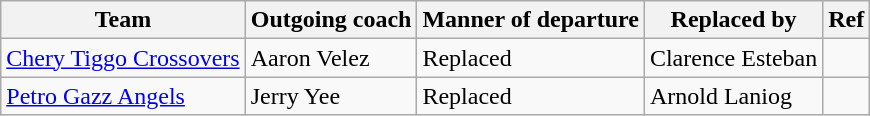<table class=wikitable>
<tr>
<th>Team</th>
<th>Outgoing coach</th>
<th>Manner of departure</th>
<th>Replaced by</th>
<th>Ref</th>
</tr>
<tr>
<td><a href='#'>Chery Tiggo Crossovers</a></td>
<td> Aaron Velez</td>
<td>Replaced</td>
<td> Clarence Esteban</td>
<td></td>
</tr>
<tr>
<td><a href='#'>Petro Gazz Angels</a></td>
<td> Jerry Yee</td>
<td>Replaced</td>
<td> Arnold Laniog</td>
<td></td>
</tr>
</table>
